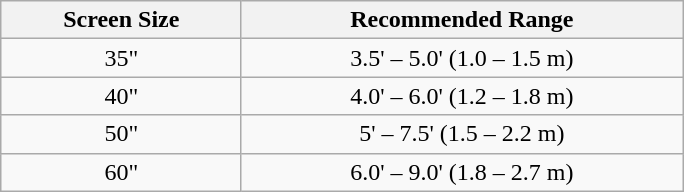<table class="wikitable" style="width:36%; margin:auto">
<tr>
<th>Screen Size</th>
<th>Recommended Range</th>
</tr>
<tr style="text-align:center;">
<td>35"</td>
<td>3.5' – 5.0' (1.0 – 1.5 m)</td>
</tr>
<tr style="text-align:center;">
<td>40"</td>
<td>4.0' – 6.0' (1.2 – 1.8 m)</td>
</tr>
<tr style="text-align:center;">
<td>50"</td>
<td>5' – 7.5' (1.5 – 2.2 m)</td>
</tr>
<tr style="text-align:center;">
<td>60"</td>
<td>6.0' – 9.0' (1.8 – 2.7 m)</td>
</tr>
</table>
